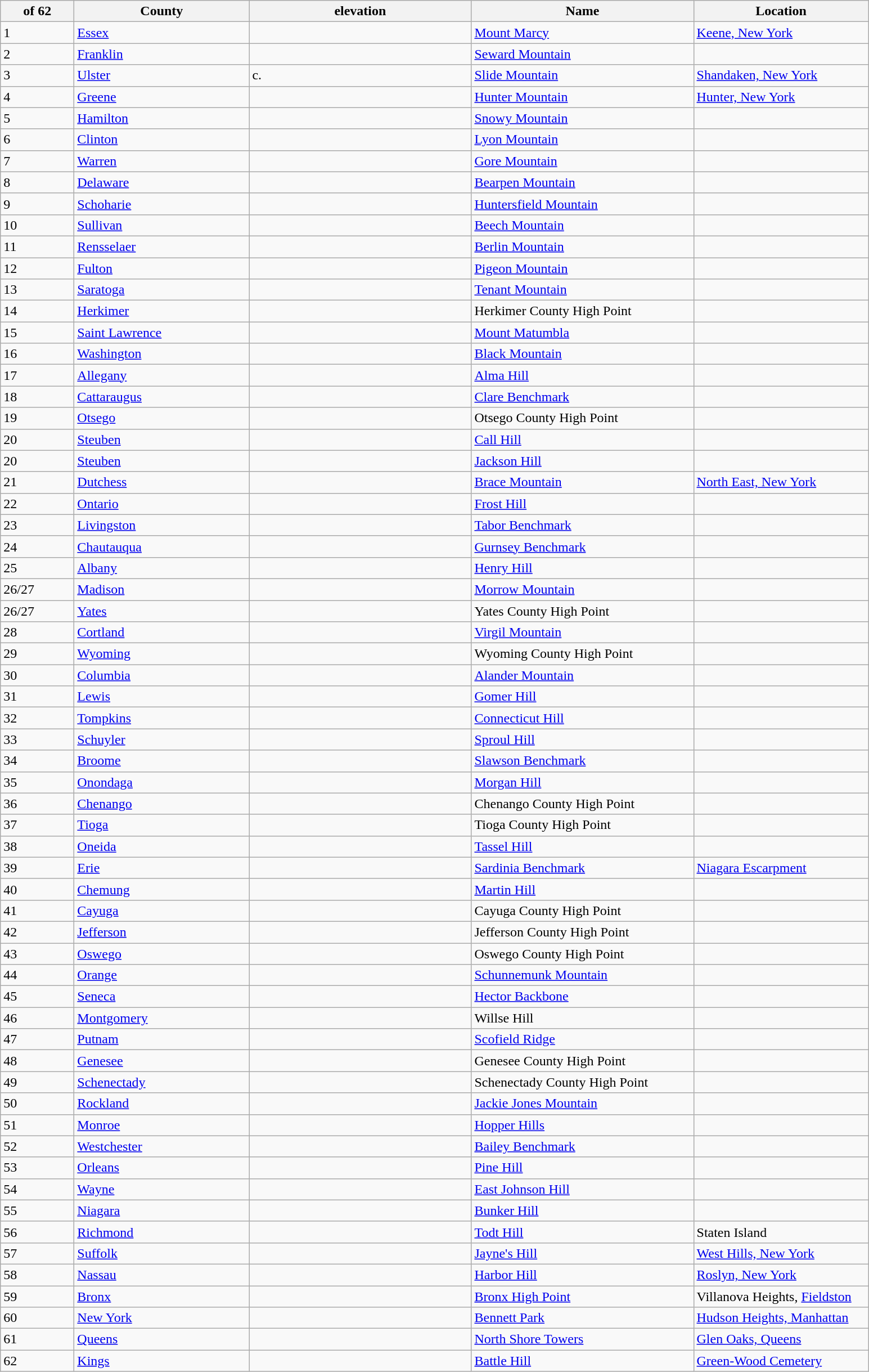<table class="wikitable sortable">
<tr>
<th width="80px">of 62</th>
<th width="200px">County</th>
<th width="256px">elevation</th>
<th width="256px">Name</th>
<th width="200px">Location</th>
</tr>
<tr>
<td>1</td>
<td><a href='#'>Essex</a></td>
<td></td>
<td><a href='#'>Mount Marcy</a></td>
<td><a href='#'>Keene, New York</a></td>
</tr>
<tr>
<td>2</td>
<td><a href='#'>Franklin</a></td>
<td></td>
<td><a href='#'>Seward Mountain</a></td>
<td></td>
</tr>
<tr>
<td>3</td>
<td><a href='#'>Ulster</a></td>
<td>c. </td>
<td><a href='#'>Slide Mountain</a></td>
<td><a href='#'>Shandaken, New York</a></td>
</tr>
<tr>
<td>4</td>
<td><a href='#'>Greene</a></td>
<td></td>
<td><a href='#'>Hunter Mountain</a></td>
<td><a href='#'>Hunter, New York</a></td>
</tr>
<tr>
<td>5</td>
<td><a href='#'>Hamilton</a></td>
<td></td>
<td><a href='#'>Snowy Mountain</a></td>
<td></td>
</tr>
<tr>
<td>6</td>
<td><a href='#'>Clinton</a></td>
<td></td>
<td><a href='#'>Lyon Mountain</a></td>
<td></td>
</tr>
<tr>
<td>7</td>
<td><a href='#'>Warren</a></td>
<td></td>
<td><a href='#'>Gore Mountain</a></td>
<td></td>
</tr>
<tr>
<td>8</td>
<td><a href='#'>Delaware</a></td>
<td></td>
<td><a href='#'>Bearpen Mountain</a></td>
<td></td>
</tr>
<tr>
<td>9</td>
<td><a href='#'>Schoharie</a></td>
<td></td>
<td><a href='#'>Huntersfield Mountain</a></td>
<td></td>
</tr>
<tr>
<td>10</td>
<td><a href='#'>Sullivan</a></td>
<td></td>
<td><a href='#'>Beech Mountain</a></td>
<td></td>
</tr>
<tr>
<td>11</td>
<td><a href='#'>Rensselaer</a></td>
<td></td>
<td><a href='#'>Berlin Mountain</a></td>
<td></td>
</tr>
<tr>
<td>12</td>
<td><a href='#'>Fulton</a></td>
<td></td>
<td><a href='#'>Pigeon Mountain</a></td>
<td></td>
</tr>
<tr>
<td>13</td>
<td><a href='#'>Saratoga</a></td>
<td></td>
<td><a href='#'>Tenant Mountain</a></td>
<td></td>
</tr>
<tr>
<td>14</td>
<td><a href='#'>Herkimer</a></td>
<td></td>
<td>Herkimer County High Point</td>
<td></td>
</tr>
<tr>
<td>15</td>
<td><a href='#'>Saint Lawrence</a></td>
<td></td>
<td><a href='#'>Mount Matumbla</a></td>
<td></td>
</tr>
<tr>
<td>16</td>
<td><a href='#'>Washington</a></td>
<td></td>
<td><a href='#'>Black Mountain</a></td>
<td></td>
</tr>
<tr>
<td>17</td>
<td><a href='#'>Allegany</a></td>
<td></td>
<td><a href='#'>Alma Hill</a></td>
<td></td>
</tr>
<tr>
<td>18</td>
<td><a href='#'>Cattaraugus</a></td>
<td></td>
<td><a href='#'>Clare Benchmark</a></td>
<td></td>
</tr>
<tr>
<td>19</td>
<td><a href='#'>Otsego</a></td>
<td></td>
<td>Otsego County High Point</td>
<td></td>
</tr>
<tr>
<td>20</td>
<td><a href='#'>Steuben</a></td>
<td></td>
<td><a href='#'>Call Hill</a></td>
<td></td>
</tr>
<tr>
<td>20</td>
<td><a href='#'>Steuben</a></td>
<td></td>
<td><a href='#'>Jackson Hill</a></td>
<td></td>
</tr>
<tr>
<td>21</td>
<td><a href='#'>Dutchess</a></td>
<td></td>
<td><a href='#'>Brace Mountain</a></td>
<td><a href='#'>North East, New York</a></td>
</tr>
<tr>
<td>22</td>
<td><a href='#'>Ontario</a></td>
<td></td>
<td><a href='#'>Frost Hill</a></td>
<td></td>
</tr>
<tr>
<td>23</td>
<td><a href='#'>Livingston</a></td>
<td></td>
<td><a href='#'>Tabor Benchmark</a></td>
<td></td>
</tr>
<tr>
<td>24</td>
<td><a href='#'>Chautauqua</a></td>
<td></td>
<td><a href='#'>Gurnsey Benchmark</a></td>
<td></td>
</tr>
<tr>
<td>25</td>
<td><a href='#'>Albany</a></td>
<td></td>
<td><a href='#'>Henry Hill</a></td>
<td></td>
</tr>
<tr>
<td>26/27</td>
<td><a href='#'>Madison</a></td>
<td></td>
<td><a href='#'>Morrow Mountain</a></td>
<td></td>
</tr>
<tr>
<td>26/27</td>
<td><a href='#'>Yates</a></td>
<td></td>
<td>Yates County High Point</td>
<td></td>
</tr>
<tr>
<td>28</td>
<td><a href='#'>Cortland</a></td>
<td></td>
<td><a href='#'>Virgil Mountain</a></td>
<td></td>
</tr>
<tr>
<td>29</td>
<td><a href='#'>Wyoming</a></td>
<td></td>
<td>Wyoming County High Point</td>
<td></td>
</tr>
<tr>
<td>30</td>
<td><a href='#'>Columbia</a></td>
<td></td>
<td><a href='#'>Alander Mountain</a></td>
<td></td>
</tr>
<tr>
<td>31</td>
<td><a href='#'>Lewis</a></td>
<td></td>
<td><a href='#'>Gomer Hill</a></td>
<td></td>
</tr>
<tr>
<td>32</td>
<td><a href='#'>Tompkins</a></td>
<td></td>
<td><a href='#'>Connecticut Hill</a></td>
<td></td>
</tr>
<tr>
<td>33</td>
<td><a href='#'>Schuyler</a></td>
<td></td>
<td><a href='#'>Sproul Hill</a></td>
<td></td>
</tr>
<tr>
<td>34</td>
<td><a href='#'>Broome</a></td>
<td></td>
<td><a href='#'>Slawson Benchmark</a></td>
<td></td>
</tr>
<tr>
<td>35</td>
<td><a href='#'>Onondaga</a></td>
<td></td>
<td><a href='#'>Morgan Hill</a></td>
<td></td>
</tr>
<tr>
<td>36</td>
<td><a href='#'>Chenango</a></td>
<td></td>
<td>Chenango County High Point</td>
<td></td>
</tr>
<tr>
<td>37</td>
<td><a href='#'>Tioga</a></td>
<td></td>
<td>Tioga County High Point</td>
<td></td>
</tr>
<tr>
<td>38</td>
<td><a href='#'>Oneida</a></td>
<td></td>
<td><a href='#'>Tassel Hill</a></td>
<td></td>
</tr>
<tr>
<td>39</td>
<td><a href='#'>Erie</a></td>
<td></td>
<td><a href='#'>Sardinia Benchmark</a></td>
<td><a href='#'>Niagara Escarpment</a></td>
</tr>
<tr>
<td>40</td>
<td><a href='#'>Chemung</a></td>
<td></td>
<td><a href='#'>Martin Hill</a></td>
<td></td>
</tr>
<tr>
<td>41</td>
<td><a href='#'>Cayuga</a></td>
<td></td>
<td>Cayuga County High Point</td>
<td></td>
</tr>
<tr>
<td>42</td>
<td><a href='#'>Jefferson</a></td>
<td></td>
<td>Jefferson County High Point</td>
<td></td>
</tr>
<tr>
<td>43</td>
<td><a href='#'>Oswego</a></td>
<td></td>
<td>Oswego County High Point</td>
<td></td>
</tr>
<tr>
<td>44</td>
<td><a href='#'>Orange</a></td>
<td></td>
<td><a href='#'>Schunnemunk Mountain</a></td>
<td></td>
</tr>
<tr>
<td>45</td>
<td><a href='#'>Seneca</a></td>
<td></td>
<td><a href='#'>Hector Backbone</a></td>
<td></td>
</tr>
<tr>
<td>46</td>
<td><a href='#'>Montgomery</a></td>
<td></td>
<td>Willse Hill</td>
<td></td>
</tr>
<tr>
<td>47</td>
<td><a href='#'>Putnam</a></td>
<td></td>
<td><a href='#'>Scofield Ridge</a></td>
<td></td>
</tr>
<tr>
<td>48</td>
<td><a href='#'>Genesee</a></td>
<td></td>
<td>Genesee County High Point</td>
<td></td>
</tr>
<tr>
<td>49</td>
<td><a href='#'>Schenectady</a></td>
<td></td>
<td>Schenectady County High Point</td>
<td></td>
</tr>
<tr>
<td>50</td>
<td><a href='#'>Rockland</a></td>
<td></td>
<td><a href='#'>Jackie Jones Mountain</a></td>
<td></td>
</tr>
<tr>
<td>51</td>
<td><a href='#'>Monroe</a></td>
<td></td>
<td><a href='#'>Hopper Hills</a></td>
<td></td>
</tr>
<tr>
<td>52</td>
<td><a href='#'>Westchester</a></td>
<td></td>
<td><a href='#'>Bailey Benchmark</a></td>
<td></td>
</tr>
<tr>
<td>53</td>
<td><a href='#'>Orleans</a></td>
<td></td>
<td><a href='#'>Pine Hill</a></td>
<td></td>
</tr>
<tr>
<td>54</td>
<td><a href='#'>Wayne</a></td>
<td></td>
<td><a href='#'>East Johnson Hill</a></td>
<td></td>
</tr>
<tr>
<td>55</td>
<td><a href='#'>Niagara</a></td>
<td></td>
<td><a href='#'>Bunker Hill</a></td>
<td></td>
</tr>
<tr>
<td>56</td>
<td><a href='#'>Richmond</a></td>
<td></td>
<td><a href='#'>Todt Hill</a></td>
<td>Staten Island</td>
</tr>
<tr>
<td>57</td>
<td><a href='#'>Suffolk</a></td>
<td></td>
<td><a href='#'>Jayne's Hill</a></td>
<td><a href='#'>West Hills, New York</a></td>
</tr>
<tr>
<td>58</td>
<td><a href='#'>Nassau</a></td>
<td></td>
<td><a href='#'>Harbor Hill</a></td>
<td><a href='#'>Roslyn, New York</a></td>
</tr>
<tr>
<td>59</td>
<td><a href='#'>Bronx</a></td>
<td></td>
<td><a href='#'>Bronx High Point</a></td>
<td>Villanova Heights, <a href='#'>Fieldston</a></td>
</tr>
<tr>
<td>60</td>
<td><a href='#'>New York</a></td>
<td></td>
<td><a href='#'>Bennett Park</a></td>
<td><a href='#'>Hudson Heights, Manhattan</a></td>
</tr>
<tr>
<td>61</td>
<td><a href='#'>Queens</a></td>
<td></td>
<td><a href='#'>North Shore Towers</a></td>
<td><a href='#'>Glen Oaks, Queens</a></td>
</tr>
<tr>
<td>62</td>
<td><a href='#'>Kings</a></td>
<td></td>
<td><a href='#'>Battle Hill</a></td>
<td><a href='#'>Green-Wood Cemetery</a></td>
</tr>
</table>
